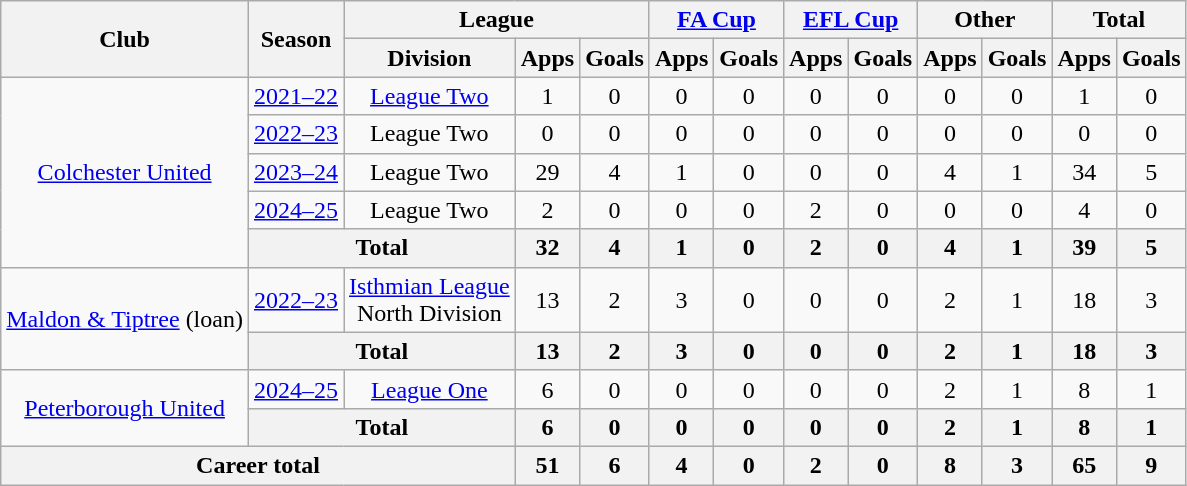<table class="wikitable" style="text-align:center;">
<tr>
<th rowspan="2">Club</th>
<th rowspan="2">Season</th>
<th colspan="3">League</th>
<th colspan="2"><a href='#'>FA Cup</a></th>
<th colspan="2"><a href='#'>EFL Cup</a></th>
<th colspan="2">Other</th>
<th colspan="2">Total</th>
</tr>
<tr>
<th>Division</th>
<th>Apps</th>
<th>Goals</th>
<th>Apps</th>
<th>Goals</th>
<th>Apps</th>
<th>Goals</th>
<th>Apps</th>
<th>Goals</th>
<th>Apps</th>
<th>Goals</th>
</tr>
<tr>
<td rowspan="5"><a href='#'>Colchester United</a></td>
<td><a href='#'>2021–22</a></td>
<td><a href='#'>League Two</a></td>
<td>1</td>
<td>0</td>
<td>0</td>
<td>0</td>
<td>0</td>
<td>0</td>
<td>0</td>
<td>0</td>
<td>1</td>
<td>0</td>
</tr>
<tr>
<td><a href='#'>2022–23</a></td>
<td>League Two</td>
<td>0</td>
<td>0</td>
<td>0</td>
<td>0</td>
<td>0</td>
<td>0</td>
<td>0</td>
<td>0</td>
<td>0</td>
<td>0</td>
</tr>
<tr>
<td><a href='#'>2023–24</a></td>
<td>League Two</td>
<td>29</td>
<td>4</td>
<td>1</td>
<td>0</td>
<td>0</td>
<td>0</td>
<td>4</td>
<td>1</td>
<td>34</td>
<td>5</td>
</tr>
<tr>
<td><a href='#'>2024–25</a></td>
<td>League Two</td>
<td>2</td>
<td>0</td>
<td>0</td>
<td>0</td>
<td>2</td>
<td>0</td>
<td>0</td>
<td>0</td>
<td>4</td>
<td>0</td>
</tr>
<tr>
<th colspan="2">Total</th>
<th>32</th>
<th>4</th>
<th>1</th>
<th>0</th>
<th>2</th>
<th>0</th>
<th>4</th>
<th>1</th>
<th>39</th>
<th>5</th>
</tr>
<tr>
<td rowspan=2><a href='#'>Maldon & Tiptree</a> (loan)</td>
<td><a href='#'>2022–23</a></td>
<td><a href='#'>Isthmian League</a><br>North Division</td>
<td>13</td>
<td>2</td>
<td>3</td>
<td>0</td>
<td>0</td>
<td>0</td>
<td>2</td>
<td>1</td>
<td>18</td>
<td>3</td>
</tr>
<tr>
<th colspan="2">Total</th>
<th>13</th>
<th>2</th>
<th>3</th>
<th>0</th>
<th>0</th>
<th>0</th>
<th>2</th>
<th>1</th>
<th>18</th>
<th>3</th>
</tr>
<tr>
<td rowspan=2><a href='#'>Peterborough United</a></td>
<td><a href='#'>2024–25</a></td>
<td><a href='#'>League One</a></td>
<td>6</td>
<td>0</td>
<td>0</td>
<td>0</td>
<td>0</td>
<td>0</td>
<td>2</td>
<td>1</td>
<td>8</td>
<td>1</td>
</tr>
<tr>
<th colspan="2">Total</th>
<th>6</th>
<th>0</th>
<th>0</th>
<th>0</th>
<th>0</th>
<th>0</th>
<th>2</th>
<th>1</th>
<th>8</th>
<th>1</th>
</tr>
<tr>
<th colspan="3">Career total</th>
<th>51</th>
<th>6</th>
<th>4</th>
<th>0</th>
<th>2</th>
<th>0</th>
<th>8</th>
<th>3</th>
<th>65</th>
<th>9</th>
</tr>
</table>
